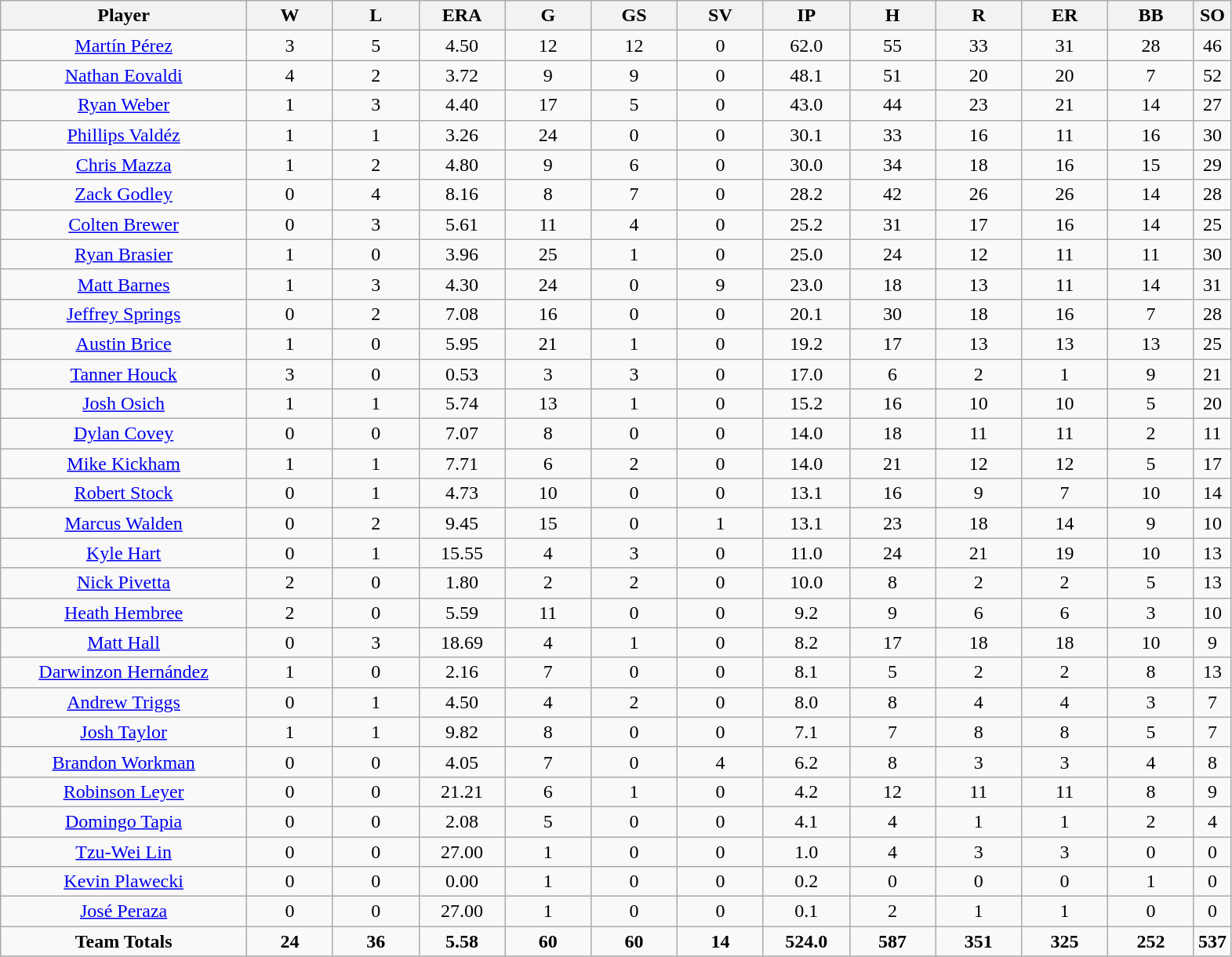<table class=wikitable style="text-align:center">
<tr>
<th bgcolor=#DDDDFF; width="20%">Player</th>
<th bgcolor=#DDDDFF; width="7%">W</th>
<th bgcolor=#DDDDFF; width="7%">L</th>
<th bgcolor=#DDDDFF; width="7%">ERA</th>
<th bgcolor=#DDDDFF; width="7%">G</th>
<th bgcolor=#DDDDFF; width="7%">GS</th>
<th bgcolor=#DDDDFF; width="7%">SV</th>
<th bgcolor=#DDDDFF; width="7%">IP</th>
<th bgcolor=#DDDDFF; width="7%">H</th>
<th bgcolor=#DDDDFF; width="7%">R</th>
<th bgcolor=#DDDDFF; width="7%">ER</th>
<th bgcolor=#DDDDFF; width="7%">BB</th>
<th bgcolor=#DDDDFF; width="7%">SO</th>
</tr>
<tr>
<td><a href='#'>Martín Pérez</a></td>
<td>3</td>
<td>5</td>
<td>4.50</td>
<td>12</td>
<td>12</td>
<td>0</td>
<td>62.0</td>
<td>55</td>
<td>33</td>
<td>31</td>
<td>28</td>
<td>46</td>
</tr>
<tr>
<td><a href='#'>Nathan Eovaldi</a></td>
<td>4</td>
<td>2</td>
<td>3.72</td>
<td>9</td>
<td>9</td>
<td>0</td>
<td>48.1</td>
<td>51</td>
<td>20</td>
<td>20</td>
<td>7</td>
<td>52</td>
</tr>
<tr>
<td><a href='#'>Ryan Weber</a></td>
<td>1</td>
<td>3</td>
<td>4.40</td>
<td>17</td>
<td>5</td>
<td>0</td>
<td>43.0</td>
<td>44</td>
<td>23</td>
<td>21</td>
<td>14</td>
<td>27</td>
</tr>
<tr>
<td><a href='#'>Phillips Valdéz</a></td>
<td>1</td>
<td>1</td>
<td>3.26</td>
<td>24</td>
<td>0</td>
<td>0</td>
<td>30.1</td>
<td>33</td>
<td>16</td>
<td>11</td>
<td>16</td>
<td>30</td>
</tr>
<tr>
<td><a href='#'>Chris Mazza</a></td>
<td>1</td>
<td>2</td>
<td>4.80</td>
<td>9</td>
<td>6</td>
<td>0</td>
<td>30.0</td>
<td>34</td>
<td>18</td>
<td>16</td>
<td>15</td>
<td>29</td>
</tr>
<tr>
<td><a href='#'>Zack Godley</a></td>
<td>0</td>
<td>4</td>
<td>8.16</td>
<td>8</td>
<td>7</td>
<td>0</td>
<td>28.2</td>
<td>42</td>
<td>26</td>
<td>26</td>
<td>14</td>
<td>28</td>
</tr>
<tr>
<td><a href='#'>Colten Brewer</a></td>
<td>0</td>
<td>3</td>
<td>5.61</td>
<td>11</td>
<td>4</td>
<td>0</td>
<td>25.2</td>
<td>31</td>
<td>17</td>
<td>16</td>
<td>14</td>
<td>25</td>
</tr>
<tr>
<td><a href='#'>Ryan Brasier</a></td>
<td>1</td>
<td>0</td>
<td>3.96</td>
<td>25</td>
<td>1</td>
<td>0</td>
<td>25.0</td>
<td>24</td>
<td>12</td>
<td>11</td>
<td>11</td>
<td>30</td>
</tr>
<tr>
<td><a href='#'>Matt Barnes</a></td>
<td>1</td>
<td>3</td>
<td>4.30</td>
<td>24</td>
<td>0</td>
<td>9</td>
<td>23.0</td>
<td>18</td>
<td>13</td>
<td>11</td>
<td>14</td>
<td>31</td>
</tr>
<tr>
<td><a href='#'>Jeffrey Springs</a></td>
<td>0</td>
<td>2</td>
<td>7.08</td>
<td>16</td>
<td>0</td>
<td>0</td>
<td>20.1</td>
<td>30</td>
<td>18</td>
<td>16</td>
<td>7</td>
<td>28</td>
</tr>
<tr>
<td><a href='#'>Austin Brice</a></td>
<td>1</td>
<td>0</td>
<td>5.95</td>
<td>21</td>
<td>1</td>
<td>0</td>
<td>19.2</td>
<td>17</td>
<td>13</td>
<td>13</td>
<td>13</td>
<td>25</td>
</tr>
<tr>
<td><a href='#'>Tanner Houck</a></td>
<td>3</td>
<td>0</td>
<td>0.53</td>
<td>3</td>
<td>3</td>
<td>0</td>
<td>17.0</td>
<td>6</td>
<td>2</td>
<td>1</td>
<td>9</td>
<td>21</td>
</tr>
<tr>
<td><a href='#'>Josh Osich</a></td>
<td>1</td>
<td>1</td>
<td>5.74</td>
<td>13</td>
<td>1</td>
<td>0</td>
<td>15.2</td>
<td>16</td>
<td>10</td>
<td>10</td>
<td>5</td>
<td>20</td>
</tr>
<tr>
<td><a href='#'>Dylan Covey</a></td>
<td>0</td>
<td>0</td>
<td>7.07</td>
<td>8</td>
<td>0</td>
<td>0</td>
<td>14.0</td>
<td>18</td>
<td>11</td>
<td>11</td>
<td>2</td>
<td>11</td>
</tr>
<tr>
<td><a href='#'>Mike Kickham</a></td>
<td>1</td>
<td>1</td>
<td>7.71</td>
<td>6</td>
<td>2</td>
<td>0</td>
<td>14.0</td>
<td>21</td>
<td>12</td>
<td>12</td>
<td>5</td>
<td>17</td>
</tr>
<tr>
<td><a href='#'>Robert Stock</a></td>
<td>0</td>
<td>1</td>
<td>4.73</td>
<td>10</td>
<td>0</td>
<td>0</td>
<td>13.1</td>
<td>16</td>
<td>9</td>
<td>7</td>
<td>10</td>
<td>14</td>
</tr>
<tr>
<td><a href='#'>Marcus Walden</a></td>
<td>0</td>
<td>2</td>
<td>9.45</td>
<td>15</td>
<td>0</td>
<td>1</td>
<td>13.1</td>
<td>23</td>
<td>18</td>
<td>14</td>
<td>9</td>
<td>10</td>
</tr>
<tr>
<td><a href='#'>Kyle Hart</a></td>
<td>0</td>
<td>1</td>
<td>15.55</td>
<td>4</td>
<td>3</td>
<td>0</td>
<td>11.0</td>
<td>24</td>
<td>21</td>
<td>19</td>
<td>10</td>
<td>13</td>
</tr>
<tr>
<td><a href='#'>Nick Pivetta</a></td>
<td>2</td>
<td>0</td>
<td>1.80</td>
<td>2</td>
<td>2</td>
<td>0</td>
<td>10.0</td>
<td>8</td>
<td>2</td>
<td>2</td>
<td>5</td>
<td>13</td>
</tr>
<tr>
<td><a href='#'>Heath Hembree</a></td>
<td>2</td>
<td>0</td>
<td>5.59</td>
<td>11</td>
<td>0</td>
<td>0</td>
<td>9.2</td>
<td>9</td>
<td>6</td>
<td>6</td>
<td>3</td>
<td>10</td>
</tr>
<tr>
<td><a href='#'>Matt Hall</a></td>
<td>0</td>
<td>3</td>
<td>18.69</td>
<td>4</td>
<td>1</td>
<td>0</td>
<td>8.2</td>
<td>17</td>
<td>18</td>
<td>18</td>
<td>10</td>
<td>9</td>
</tr>
<tr>
<td><a href='#'>Darwinzon Hernández</a></td>
<td>1</td>
<td>0</td>
<td>2.16</td>
<td>7</td>
<td>0</td>
<td>0</td>
<td>8.1</td>
<td>5</td>
<td>2</td>
<td>2</td>
<td>8</td>
<td>13</td>
</tr>
<tr>
<td><a href='#'>Andrew Triggs</a></td>
<td>0</td>
<td>1</td>
<td>4.50</td>
<td>4</td>
<td>2</td>
<td>0</td>
<td>8.0</td>
<td>8</td>
<td>4</td>
<td>4</td>
<td>3</td>
<td>7</td>
</tr>
<tr>
<td><a href='#'>Josh Taylor</a></td>
<td>1</td>
<td>1</td>
<td>9.82</td>
<td>8</td>
<td>0</td>
<td>0</td>
<td>7.1</td>
<td>7</td>
<td>8</td>
<td>8</td>
<td>5</td>
<td>7</td>
</tr>
<tr>
<td><a href='#'>Brandon Workman</a></td>
<td>0</td>
<td>0</td>
<td>4.05</td>
<td>7</td>
<td>0</td>
<td>4</td>
<td>6.2</td>
<td>8</td>
<td>3</td>
<td>3</td>
<td>4</td>
<td>8</td>
</tr>
<tr>
<td><a href='#'>Robinson Leyer</a></td>
<td>0</td>
<td>0</td>
<td>21.21</td>
<td>6</td>
<td>1</td>
<td>0</td>
<td>4.2</td>
<td>12</td>
<td>11</td>
<td>11</td>
<td>8</td>
<td>9</td>
</tr>
<tr>
<td><a href='#'>Domingo Tapia</a></td>
<td>0</td>
<td>0</td>
<td>2.08</td>
<td>5</td>
<td>0</td>
<td>0</td>
<td>4.1</td>
<td>4</td>
<td>1</td>
<td>1</td>
<td>2</td>
<td>4</td>
</tr>
<tr>
<td><a href='#'>Tzu-Wei Lin</a></td>
<td>0</td>
<td>0</td>
<td>27.00</td>
<td>1</td>
<td>0</td>
<td>0</td>
<td>1.0</td>
<td>4</td>
<td>3</td>
<td>3</td>
<td>0</td>
<td>0</td>
</tr>
<tr>
<td><a href='#'>Kevin Plawecki</a></td>
<td>0</td>
<td>0</td>
<td>0.00</td>
<td>1</td>
<td>0</td>
<td>0</td>
<td>0.2</td>
<td>0</td>
<td>0</td>
<td>0</td>
<td>1</td>
<td>0</td>
</tr>
<tr>
<td><a href='#'>José Peraza</a></td>
<td>0</td>
<td>0</td>
<td>27.00</td>
<td>1</td>
<td>0</td>
<td>0</td>
<td>0.1</td>
<td>2</td>
<td>1</td>
<td>1</td>
<td>0</td>
<td>0</td>
</tr>
<tr>
<td><strong>Team Totals</strong></td>
<td><strong>24</strong></td>
<td><strong>36</strong></td>
<td><strong>5.58</strong></td>
<td><strong>60</strong></td>
<td><strong>60</strong></td>
<td><strong>14</strong></td>
<td><strong>524.0</strong></td>
<td><strong>587</strong></td>
<td><strong>351</strong></td>
<td><strong>325</strong></td>
<td><strong>252</strong></td>
<td><strong>537</strong></td>
</tr>
</table>
